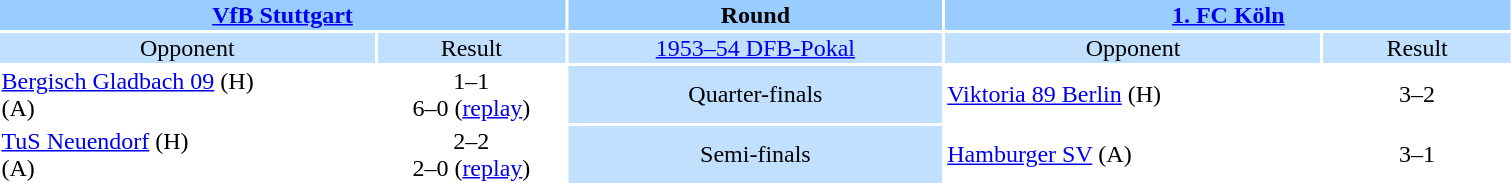<table style="width:80%; text-align:center;">
<tr style="vertical-align:top; background:#99CCFF;">
<th colspan="2"><a href='#'>VfB Stuttgart</a></th>
<th style="width:20%">Round</th>
<th colspan="2"><a href='#'>1. FC Köln</a></th>
</tr>
<tr style="vertical-align:top; background:#C1E0FF;">
<td style="width:20%">Opponent</td>
<td style="width:10%">Result</td>
<td><a href='#'>1953–54 DFB-Pokal</a></td>
<td style="width:20%">Opponent</td>
<td style="width:10%">Result</td>
</tr>
<tr>
<td align="left"><a href='#'>Bergisch Gladbach 09</a> (H)<br> (A)</td>
<td>1–1 <br>6–0 (<a href='#'>replay</a>)</td>
<td style="background:#C1E0FF;">Quarter-finals</td>
<td align="left"><a href='#'>Viktoria 89 Berlin</a> (H)</td>
<td>3–2</td>
</tr>
<tr>
<td align="left"><a href='#'>TuS Neuendorf</a> (H)<br> (A)</td>
<td>2–2 <br>2–0 (<a href='#'>replay</a>)</td>
<td style="background:#C1E0FF;">Semi-finals</td>
<td align="left"><a href='#'>Hamburger SV</a> (A)</td>
<td>3–1 </td>
</tr>
</table>
